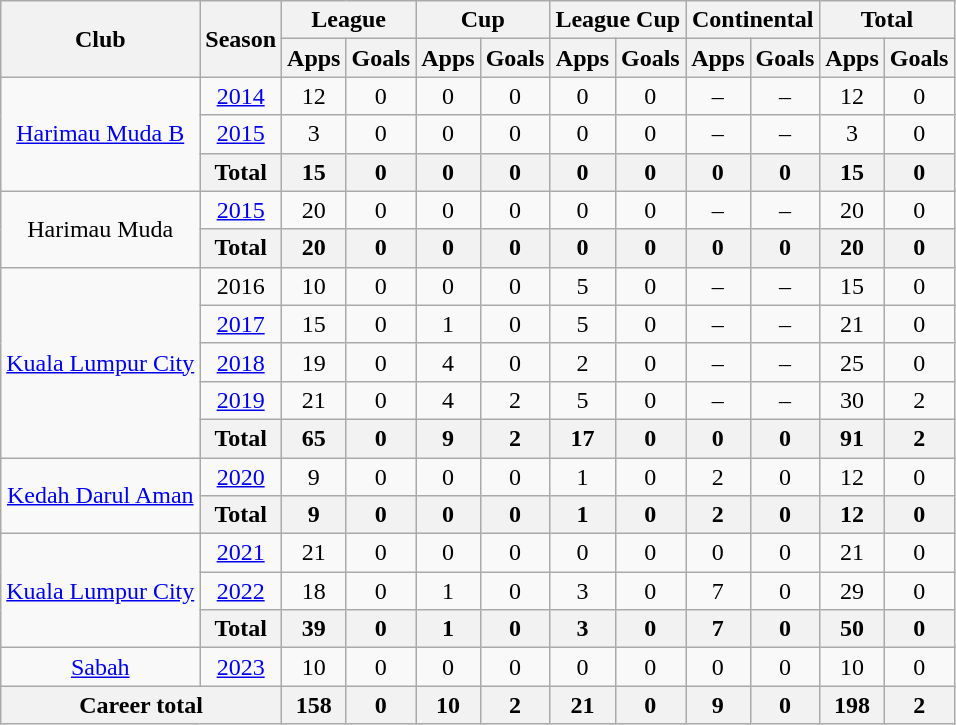<table class="wikitable" style="text-align: center;">
<tr>
<th rowspan="2">Club</th>
<th rowspan="2">Season</th>
<th colspan="2">League</th>
<th colspan="2">Cup</th>
<th colspan="2">League Cup</th>
<th colspan="2">Continental</th>
<th colspan="2">Total</th>
</tr>
<tr>
<th>Apps</th>
<th>Goals</th>
<th>Apps</th>
<th>Goals</th>
<th>Apps</th>
<th>Goals</th>
<th>Apps</th>
<th>Goals</th>
<th>Apps</th>
<th>Goals</th>
</tr>
<tr>
<td rowspan="3" valign="center"><a href='#'>Harimau Muda B</a></td>
<td><a href='#'>2014</a></td>
<td>12</td>
<td>0</td>
<td>0</td>
<td>0</td>
<td>0</td>
<td>0</td>
<td>–</td>
<td>–</td>
<td>12</td>
<td>0</td>
</tr>
<tr>
<td><a href='#'>2015</a></td>
<td>3</td>
<td>0</td>
<td>0</td>
<td>0</td>
<td>0</td>
<td>0</td>
<td>–</td>
<td>–</td>
<td>3</td>
<td>0</td>
</tr>
<tr>
<th>Total</th>
<th>15</th>
<th>0</th>
<th>0</th>
<th>0</th>
<th>0</th>
<th>0</th>
<th>0</th>
<th>0</th>
<th>15</th>
<th>0</th>
</tr>
<tr>
<td rowspan="2" valign="center">Harimau Muda</td>
<td><a href='#'>2015</a></td>
<td>20</td>
<td>0</td>
<td>0</td>
<td>0</td>
<td>0</td>
<td>0</td>
<td>–</td>
<td>–</td>
<td>20</td>
<td>0</td>
</tr>
<tr>
<th>Total</th>
<th>20</th>
<th>0</th>
<th>0</th>
<th>0</th>
<th>0</th>
<th>0</th>
<th>0</th>
<th>0</th>
<th>20</th>
<th>0</th>
</tr>
<tr>
<td rowspan="5" valign="center"><a href='#'>Kuala Lumpur City</a></td>
<td>2016</td>
<td>10</td>
<td>0</td>
<td>0</td>
<td>0</td>
<td>5</td>
<td>0</td>
<td>–</td>
<td>–</td>
<td>15</td>
<td>0</td>
</tr>
<tr>
<td><a href='#'>2017</a></td>
<td>15</td>
<td>0</td>
<td>1</td>
<td>0</td>
<td>5</td>
<td>0</td>
<td>–</td>
<td>–</td>
<td>21</td>
<td>0</td>
</tr>
<tr>
<td><a href='#'>2018</a></td>
<td>19</td>
<td>0</td>
<td>4</td>
<td>0</td>
<td>2</td>
<td>0</td>
<td>–</td>
<td>–</td>
<td>25</td>
<td>0</td>
</tr>
<tr>
<td><a href='#'>2019</a></td>
<td>21</td>
<td>0</td>
<td>4</td>
<td>2</td>
<td>5</td>
<td>0</td>
<td>–</td>
<td>–</td>
<td>30</td>
<td>2</td>
</tr>
<tr>
<th>Total</th>
<th>65</th>
<th>0</th>
<th>9</th>
<th>2</th>
<th>17</th>
<th>0</th>
<th>0</th>
<th>0</th>
<th>91</th>
<th>2</th>
</tr>
<tr>
<td rowspan="2" valign="center"><a href='#'>Kedah Darul Aman</a></td>
<td><a href='#'>2020</a></td>
<td>9</td>
<td>0</td>
<td>0</td>
<td>0</td>
<td>1</td>
<td>0</td>
<td>2</td>
<td>0</td>
<td>12</td>
<td>0</td>
</tr>
<tr>
<th>Total</th>
<th>9</th>
<th>0</th>
<th>0</th>
<th>0</th>
<th>1</th>
<th>0</th>
<th>2</th>
<th>0</th>
<th>12</th>
<th>0</th>
</tr>
<tr>
<td rowspan="3" valign="center"><a href='#'>Kuala Lumpur City</a></td>
<td><a href='#'>2021</a></td>
<td>21</td>
<td>0</td>
<td>0</td>
<td>0</td>
<td>0</td>
<td>0</td>
<td>0</td>
<td>0</td>
<td>21</td>
<td>0</td>
</tr>
<tr>
<td><a href='#'>2022</a></td>
<td>18</td>
<td>0</td>
<td>1</td>
<td>0</td>
<td>3</td>
<td>0</td>
<td>7</td>
<td>0</td>
<td>29</td>
<td>0</td>
</tr>
<tr>
<th>Total</th>
<th>39</th>
<th>0</th>
<th>1</th>
<th>0</th>
<th>3</th>
<th>0</th>
<th>7</th>
<th>0</th>
<th>50</th>
<th>0</th>
</tr>
<tr>
<td rowspan="1" valign="center"><a href='#'>Sabah</a></td>
<td><a href='#'>2023</a></td>
<td>10</td>
<td>0</td>
<td>0</td>
<td>0</td>
<td>0</td>
<td>0</td>
<td>0</td>
<td>0</td>
<td>10</td>
<td>0</td>
</tr>
<tr>
<th colspan="2">Career total</th>
<th>158</th>
<th>0</th>
<th>10</th>
<th>2</th>
<th>21</th>
<th>0</th>
<th>9</th>
<th>0</th>
<th>198</th>
<th>2</th>
</tr>
</table>
